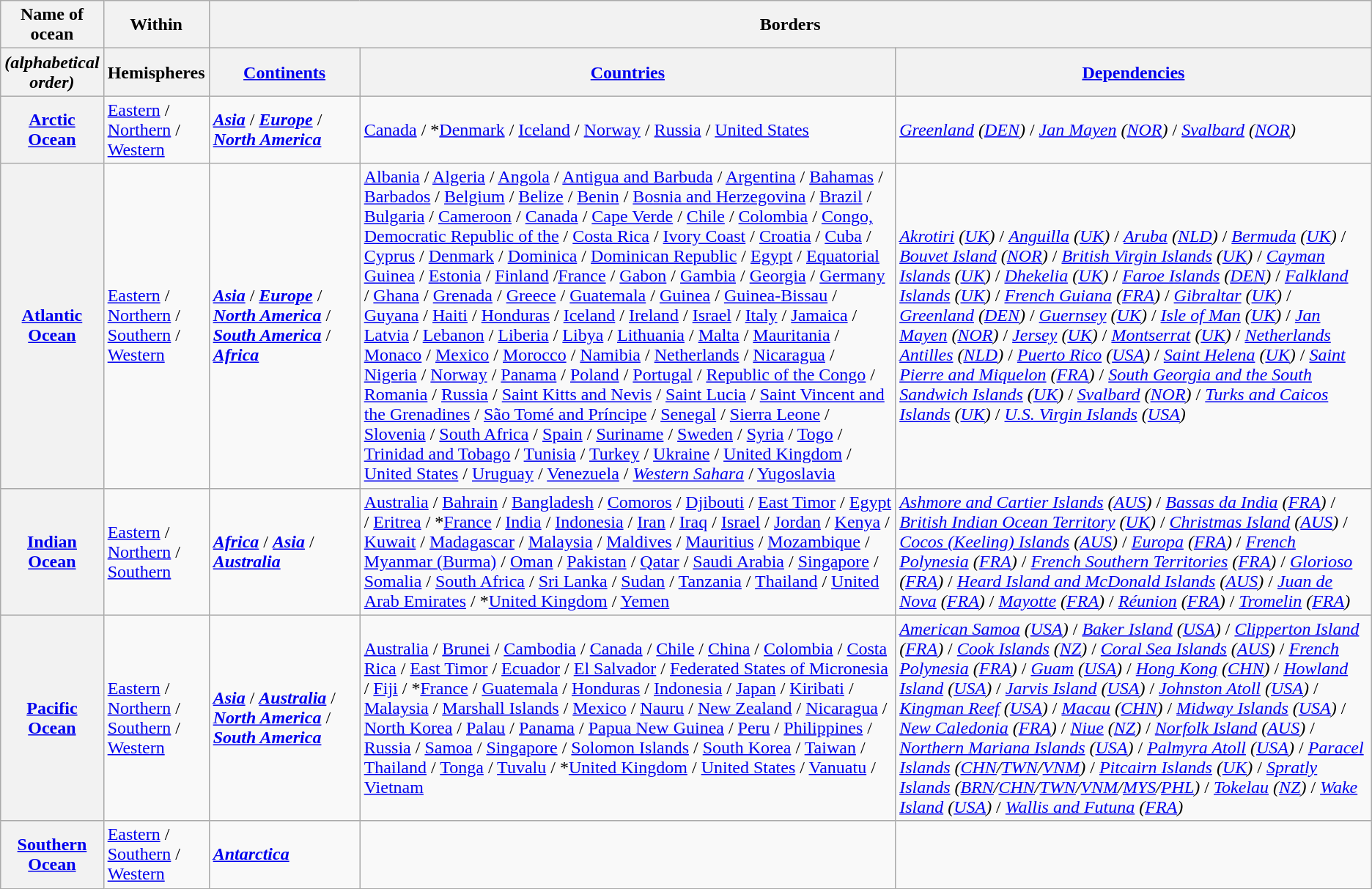<table class="wikitable" style="text-align:left">
<tr>
<th width = "50">Name of ocean</th>
<th width = "75" colspan="1">Within</th>
<th colspan="3">Borders</th>
</tr>
<tr>
<th><em>(alphabetical order)</em></th>
<th width = "75">Hemispheres</th>
<th width = "130"><a href='#'>Continents</a></th>
<th><a href='#'>Countries</a></th>
<th><a href='#'>Dependencies</a></th>
</tr>
<tr>
<th><a href='#'>Arctic Ocean</a></th>
<td><a href='#'>Eastern</a> / <a href='#'>Northern</a> / <a href='#'>Western</a></td>
<td><em> <strong><a href='#'>Asia</a></strong> </em> / <em> <strong><a href='#'>Europe</a></strong> </em> / <em> <strong><a href='#'>North America</a></strong> </em></td>
<td><a href='#'>Canada</a> / *<a href='#'>Denmark</a> / <a href='#'>Iceland</a> / <a href='#'>Norway</a> / <a href='#'>Russia</a> / <a href='#'>United States</a></td>
<td><em><a href='#'>Greenland</a> (<a href='#'>DEN</a>)</em> / <em><a href='#'>Jan Mayen</a> (<a href='#'>NOR</a>)</em> / <em><a href='#'>Svalbard</a> (<a href='#'>NOR</a>)</em></td>
</tr>
<tr>
<th><a href='#'>Atlantic Ocean</a></th>
<td><a href='#'>Eastern</a> / <a href='#'>Northern</a> / <a href='#'>Southern</a> / <a href='#'>Western</a></td>
<td><em> <strong><a href='#'>Asia</a></strong> </em> / <em> <strong><a href='#'>Europe</a></strong> </em> / <em> <strong><a href='#'>North America</a></strong> </em> / <em> <strong><a href='#'>South America</a></strong> </em> / <em> <strong><a href='#'>Africa</a></strong> </em></td>
<td><a href='#'>Albania</a> / <a href='#'>Algeria</a> / <a href='#'>Angola</a> / <a href='#'>Antigua and Barbuda</a> / <a href='#'>Argentina</a> / <a href='#'>Bahamas</a> / <a href='#'>Barbados</a> / <a href='#'>Belgium</a> / <a href='#'>Belize</a> / <a href='#'>Benin</a> / <a href='#'>Bosnia and Herzegovina</a> / <a href='#'>Brazil</a> / <a href='#'>Bulgaria</a> / <a href='#'>Cameroon</a> / <a href='#'>Canada</a> / <a href='#'>Cape Verde</a> / <a href='#'>Chile</a> / <a href='#'>Colombia</a> / <a href='#'>Congo, Democratic Republic of the</a> / <a href='#'>Costa Rica</a> / <a href='#'>Ivory Coast</a> / <a href='#'>Croatia</a> / <a href='#'>Cuba</a> / <a href='#'>Cyprus</a> / <a href='#'>Denmark</a> / <a href='#'>Dominica</a> / <a href='#'>Dominican Republic</a> / <a href='#'>Egypt</a> / <a href='#'>Equatorial Guinea</a> / <a href='#'>Estonia</a> / <a href='#'>Finland</a> /<a href='#'>France</a> / <a href='#'>Gabon</a> / <a href='#'>Gambia</a> / <a href='#'>Georgia</a> / <a href='#'>Germany</a> / <a href='#'>Ghana</a> / <a href='#'>Grenada</a> / <a href='#'>Greece</a> / <a href='#'>Guatemala</a> / <a href='#'>Guinea</a> / <a href='#'>Guinea-Bissau</a> / <a href='#'>Guyana</a> / <a href='#'>Haiti</a> / <a href='#'>Honduras</a> / <a href='#'>Iceland</a> / <a href='#'>Ireland</a> / <a href='#'>Israel</a> / <a href='#'>Italy</a> / <a href='#'>Jamaica</a> / <a href='#'>Latvia</a> / <a href='#'>Lebanon</a> / <a href='#'>Liberia</a> / <a href='#'>Libya</a> / <a href='#'>Lithuania</a> / <a href='#'>Malta</a> / <a href='#'>Mauritania</a> / <a href='#'>Monaco</a> / <a href='#'>Mexico</a> / <a href='#'>Morocco</a> / <a href='#'>Namibia</a> / <a href='#'>Netherlands</a> / <a href='#'>Nicaragua</a> / <a href='#'>Nigeria</a> / <a href='#'>Norway</a> / <a href='#'>Panama</a> / <a href='#'>Poland</a> / <a href='#'>Portugal</a> / <a href='#'>Republic of the Congo</a> / <a href='#'>Romania</a> / <a href='#'>Russia</a> / <a href='#'>Saint Kitts and Nevis</a> / <a href='#'>Saint Lucia</a> / <a href='#'>Saint Vincent and the Grenadines</a> / <a href='#'>São Tomé and Príncipe</a> / <a href='#'>Senegal</a> / <a href='#'>Sierra Leone</a> / <a href='#'>Slovenia</a> / <a href='#'>South Africa</a> / <a href='#'>Spain</a> / <a href='#'>Suriname</a> / <a href='#'>Sweden</a> / <a href='#'>Syria</a> / <a href='#'>Togo</a> / <a href='#'>Trinidad and Tobago</a> / <a href='#'>Tunisia</a> / <a href='#'>Turkey</a> / <a href='#'>Ukraine</a> / <a href='#'>United Kingdom</a> / <a href='#'>United States</a> / <a href='#'>Uruguay</a> / <a href='#'>Venezuela</a> / <em><a href='#'>Western Sahara</a></em> / <a href='#'>Yugoslavia</a></td>
<td><em><a href='#'>Akrotiri</a> (<a href='#'>UK</a>)</em> / <em><a href='#'>Anguilla</a> (<a href='#'>UK</a>)</em> / <em><a href='#'>Aruba</a> (<a href='#'>NLD</a>)</em> / <em><a href='#'>Bermuda</a> (<a href='#'>UK</a>)</em> / <em><a href='#'>Bouvet Island</a> (<a href='#'>NOR</a>)</em> / <em><a href='#'>British Virgin Islands</a> (<a href='#'>UK</a>)</em> / <em><a href='#'>Cayman Islands</a> (<a href='#'>UK</a>)</em> / <em><a href='#'>Dhekelia</a> (<a href='#'>UK</a>)</em> / <em><a href='#'>Faroe Islands</a> (<a href='#'>DEN</a>)</em> / <em><a href='#'>Falkland Islands</a> (<a href='#'>UK</a>)</em>  / <em><a href='#'>French Guiana</a> (<a href='#'>FRA</a>)</em> / <em> <a href='#'>Gibraltar</a> (<a href='#'>UK</a>)</em> / <em><a href='#'>Greenland</a> (<a href='#'>DEN</a>)</em> / <em><a href='#'>Guernsey</a> (<a href='#'>UK</a>)</em> / <em><a href='#'>Isle of Man</a> (<a href='#'>UK</a>)</em> / <em><a href='#'>Jan Mayen</a> (<a href='#'>NOR</a>)</em> / <em><a href='#'>Jersey</a> (<a href='#'>UK</a>)</em> / <em><a href='#'>Montserrat</a> (<a href='#'>UK</a>)</em> / <em><a href='#'>Netherlands Antilles</a> (<a href='#'>NLD</a>)</em> / <em><a href='#'>Puerto Rico</a> (<a href='#'>USA</a>)</em> / <em><a href='#'>Saint Helena</a> (<a href='#'>UK</a>)</em> / <em><a href='#'>Saint Pierre and Miquelon</a> (<a href='#'>FRA</a>)</em> / <em><a href='#'>South Georgia and the South Sandwich Islands</a> (<a href='#'>UK</a>)</em> / <em><a href='#'>Svalbard</a> (<a href='#'>NOR</a>)</em> / <em><a href='#'>Turks and Caicos Islands</a> (<a href='#'>UK</a>)</em> / <em><a href='#'>U.S. Virgin Islands</a> (<a href='#'>USA</a>)</em></td>
</tr>
<tr>
<th><a href='#'>Indian Ocean</a></th>
<td><a href='#'>Eastern</a> / <a href='#'>Northern</a> / <a href='#'>Southern</a></td>
<td><em> <strong><a href='#'>Africa</a></strong> </em> / <em> <strong><a href='#'>Asia</a></strong> </em> / <em> <strong><a href='#'>Australia</a></strong> </em></td>
<td><a href='#'>Australia</a> / <a href='#'>Bahrain</a> / <a href='#'>Bangladesh</a> / <a href='#'>Comoros</a> / <a href='#'>Djibouti</a> / <a href='#'>East Timor</a> / <a href='#'>Egypt</a> / <a href='#'>Eritrea</a> / *<a href='#'>France</a> / <a href='#'>India</a> / <a href='#'>Indonesia</a> / <a href='#'>Iran</a> / <a href='#'>Iraq</a> / <a href='#'>Israel</a> / <a href='#'>Jordan</a> / <a href='#'>Kenya</a> / <a href='#'>Kuwait</a> / <a href='#'>Madagascar</a> / <a href='#'>Malaysia</a> / <a href='#'>Maldives</a> / <a href='#'>Mauritius</a> / <a href='#'>Mozambique</a> / <a href='#'>Myanmar (Burma)</a> / <a href='#'>Oman</a> / <a href='#'>Pakistan</a> / <a href='#'>Qatar</a> / <a href='#'>Saudi Arabia</a> / <a href='#'>Singapore</a> / <a href='#'>Somalia</a> / <a href='#'>South Africa</a> / <a href='#'>Sri Lanka</a> / <a href='#'>Sudan</a> / <a href='#'>Tanzania</a> / <a href='#'>Thailand</a> / <a href='#'>United Arab Emirates</a> / *<a href='#'>United Kingdom</a> / <a href='#'>Yemen</a></td>
<td><em><a href='#'>Ashmore and Cartier Islands</a> (<a href='#'>AUS</a>)</em> / <em><a href='#'>Bassas da India</a> (<a href='#'>FRA</a>)</em> / <em><a href='#'>British Indian Ocean Territory</a> (<a href='#'>UK</a>)</em> / <em><a href='#'>Christmas Island</a> (<a href='#'>AUS</a>)</em> / <em><a href='#'>Cocos (Keeling) Islands</a> (<a href='#'>AUS</a>)</em> / <em><a href='#'>Europa</a> (<a href='#'>FRA</a>)</em> / <em><a href='#'>French Polynesia</a> (<a href='#'>FRA</a>)</em> / <em><a href='#'>French Southern Territories</a> (<a href='#'>FRA</a>)</em> / <em><a href='#'>Glorioso</a> (<a href='#'>FRA</a>)</em> / <em><a href='#'>Heard Island and McDonald Islands</a> (<a href='#'>AUS</a>)</em> / <em><a href='#'>Juan de Nova</a> (<a href='#'>FRA</a>)</em> / <em><a href='#'>Mayotte</a> (<a href='#'>FRA</a>)</em> / <em><a href='#'>Réunion</a> (<a href='#'>FRA</a>)</em> / <em><a href='#'>Tromelin</a> (<a href='#'>FRA</a>)</em></td>
</tr>
<tr>
<th><a href='#'>Pacific Ocean</a></th>
<td><a href='#'>Eastern</a> / <a href='#'>Northern</a> / <a href='#'>Southern</a> / <a href='#'>Western</a></td>
<td><em> <strong><a href='#'>Asia</a></strong> </em> / <em> <strong><a href='#'>Australia</a></strong> </em> / <em> <strong><a href='#'>North America</a></strong> </em> / <em> <strong><a href='#'>South America</a></strong> </em></td>
<td><a href='#'>Australia</a> / <a href='#'>Brunei</a> / <a href='#'>Cambodia</a> / <a href='#'>Canada</a> / <a href='#'>Chile</a> / <a href='#'>China</a> / <a href='#'>Colombia</a> / <a href='#'>Costa Rica</a> / <a href='#'>East Timor</a> / <a href='#'>Ecuador</a> / <a href='#'>El Salvador</a> / <a href='#'>Federated States of Micronesia</a> / <a href='#'>Fiji</a> / *<a href='#'>France</a> / <a href='#'>Guatemala</a> / <a href='#'>Honduras</a> / <a href='#'>Indonesia</a> / <a href='#'>Japan</a> / <a href='#'>Kiribati</a> / <a href='#'>Malaysia</a> / <a href='#'>Marshall Islands</a> / <a href='#'>Mexico</a> / <a href='#'>Nauru</a> / <a href='#'>New Zealand</a> / <a href='#'>Nicaragua</a> / <a href='#'>North Korea</a> / <a href='#'>Palau</a> / <a href='#'>Panama</a> / <a href='#'>Papua New Guinea</a> / <a href='#'>Peru</a> / <a href='#'>Philippines</a> / <a href='#'>Russia</a> / <a href='#'>Samoa</a> / <a href='#'>Singapore</a> / <a href='#'>Solomon Islands</a> / <a href='#'>South Korea</a> / <a href='#'>Taiwan</a> / <a href='#'>Thailand</a> / <a href='#'>Tonga</a> / <a href='#'>Tuvalu</a> / *<a href='#'>United Kingdom</a> / <a href='#'>United States</a> / <a href='#'>Vanuatu</a> / <a href='#'>Vietnam</a></td>
<td><em><a href='#'>American Samoa</a> (<a href='#'>USA</a>)</em> / <em><a href='#'>Baker Island</a> (<a href='#'>USA</a>)</em> / <em><a href='#'>Clipperton Island</a> (<a href='#'>FRA</a>)</em> / <em><a href='#'>Cook Islands</a> (<a href='#'>NZ</a>)</em> / <em><a href='#'>Coral Sea Islands</a> (<a href='#'>AUS</a>)</em> / <em><a href='#'>French Polynesia</a> (<a href='#'>FRA</a>)</em> / <em><a href='#'>Guam</a> (<a href='#'>USA</a>)</em> / <em><a href='#'>Hong Kong</a> (<a href='#'>CHN</a>)</em> / <em><a href='#'>Howland Island</a> (<a href='#'>USA</a>)</em> / <em><a href='#'>Jarvis Island</a> (<a href='#'>USA</a>)</em> / <em><a href='#'>Johnston Atoll</a> (<a href='#'>USA</a>)</em> / <em><a href='#'>Kingman Reef</a> (<a href='#'>USA</a>)</em> / <em><a href='#'>Macau</a> (<a href='#'>CHN</a>)</em> / <em><a href='#'>Midway Islands</a> (<a href='#'>USA</a>)</em> /  <em><a href='#'>New Caledonia</a> (<a href='#'>FRA</a>)</em> / <em><a href='#'>Niue</a> (<a href='#'>NZ</a>)</em> / <em><a href='#'>Norfolk Island</a> (<a href='#'>AUS</a>)</em> / <em><a href='#'>Northern Mariana Islands</a> (<a href='#'>USA</a>)</em> / <em><a href='#'>Palmyra Atoll</a> (<a href='#'>USA</a>)</em> / <em><a href='#'>Paracel Islands</a> (<a href='#'>CHN</a>/<a href='#'>TWN</a>/<a href='#'>VNM</a>)</em> / <em><a href='#'>Pitcairn Islands</a> (<a href='#'>UK</a>)</em> / <em><a href='#'>Spratly Islands</a> (<a href='#'>BRN</a>/<a href='#'>CHN</a>/<a href='#'>TWN</a>/<a href='#'>VNM</a>/<a href='#'>MYS</a>/<a href='#'>PHL</a>)</em> / <em><a href='#'>Tokelau</a> (<a href='#'>NZ</a>)</em> / <em><a href='#'>Wake Island</a> (<a href='#'>USA</a>)</em> / <em><a href='#'>Wallis and Futuna</a> (<a href='#'>FRA</a>)</em></td>
</tr>
<tr>
<th><a href='#'>Southern Ocean</a></th>
<td><a href='#'>Eastern</a> / <a href='#'>Southern</a> / <a href='#'>Western</a></td>
<td><em> <strong><a href='#'>Antarctica</a></strong> </em></td>
<td></td>
<td></td>
</tr>
</table>
